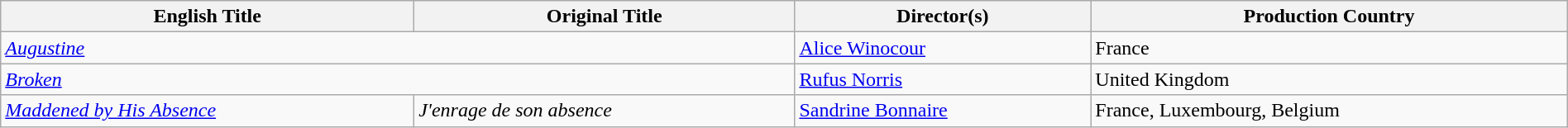<table class="wikitable" style="width:100%;" cellpadding="5">
<tr>
<th scope="col">English Title</th>
<th scope="col">Original Title</th>
<th scope="col">Director(s)</th>
<th scope="col">Production Country</th>
</tr>
<tr>
<td colspan=2><em><a href='#'>Augustine</a></em></td>
<td data-sort-value="Winocour"><a href='#'>Alice Winocour</a></td>
<td>France</td>
</tr>
<tr>
<td colspan=2><em><a href='#'>Broken</a></em></td>
<td data-sort-value="Norris"><a href='#'>Rufus Norris</a></td>
<td>United Kingdom</td>
</tr>
<tr>
<td><em><a href='#'>Maddened by His Absence</a></em></td>
<td><em>J'enrage de son absence</em></td>
<td data-sort-value="Bonnaire"><a href='#'>Sandrine Bonnaire</a></td>
<td>France, Luxembourg, Belgium</td>
</tr>
</table>
